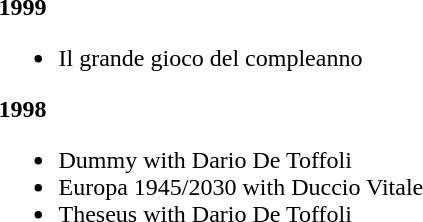<table>
<tr>
<td><strong>1999</strong><br><ul><li>Il grande gioco del compleanno</li></ul><strong>1998</strong><ul><li>Dummy with Dario De Toffoli</li><li>Europa 1945/2030 with Duccio Vitale</li><li>Theseus  with Dario De Toffoli</li></ul></td>
</tr>
</table>
